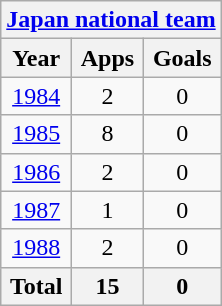<table class="wikitable" style="text-align:center">
<tr>
<th colspan=3><a href='#'>Japan national team</a></th>
</tr>
<tr>
<th>Year</th>
<th>Apps</th>
<th>Goals</th>
</tr>
<tr>
<td><a href='#'>1984</a></td>
<td>2</td>
<td>0</td>
</tr>
<tr>
<td><a href='#'>1985</a></td>
<td>8</td>
<td>0</td>
</tr>
<tr>
<td><a href='#'>1986</a></td>
<td>2</td>
<td>0</td>
</tr>
<tr>
<td><a href='#'>1987</a></td>
<td>1</td>
<td>0</td>
</tr>
<tr>
<td><a href='#'>1988</a></td>
<td>2</td>
<td>0</td>
</tr>
<tr>
<th>Total</th>
<th>15</th>
<th>0</th>
</tr>
</table>
